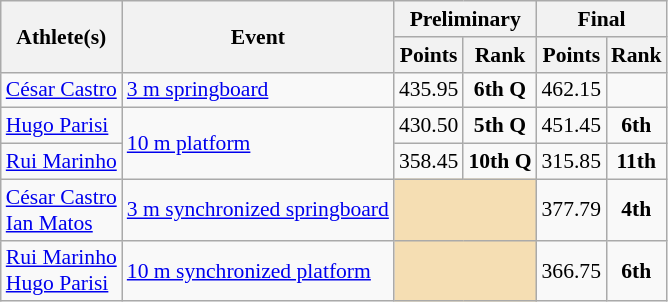<table class=wikitable style="font-size:90%">
<tr>
<th rowspan="2">Athlete(s)</th>
<th rowspan="2">Event</th>
<th colspan="2">Preliminary</th>
<th colspan="2">Final</th>
</tr>
<tr>
<th>Points</th>
<th>Rank</th>
<th>Points</th>
<th>Rank</th>
</tr>
<tr>
<td><a href='#'>César Castro</a></td>
<td><a href='#'>3 m springboard</a></td>
<td align=center>435.95</td>
<td align=center><strong>6th Q</strong></td>
<td align=center>462.15</td>
<td align=center></td>
</tr>
<tr>
<td><a href='#'>Hugo Parisi</a></td>
<td rowspan=2><a href='#'>10 m platform</a></td>
<td align=center>430.50</td>
<td align=center><strong>5th Q</strong></td>
<td align=center>451.45</td>
<td align=center><strong>6th</strong></td>
</tr>
<tr>
<td><a href='#'>Rui Marinho</a></td>
<td align=center>358.45</td>
<td align=center><strong>10th Q</strong></td>
<td align=center>315.85</td>
<td align=center><strong>11th</strong></td>
</tr>
<tr>
<td><a href='#'>César Castro</a><br><a href='#'>Ian Matos</a></td>
<td><a href='#'>3 m synchronized springboard</a></td>
<td colspan=2 bgcolor=wheat></td>
<td align=center>377.79</td>
<td align=center><strong>4th</strong></td>
</tr>
<tr>
<td><a href='#'>Rui Marinho</a><br><a href='#'>Hugo Parisi</a></td>
<td><a href='#'>10 m synchronized platform</a></td>
<td colspan=2 bgcolor=wheat></td>
<td align=center>366.75</td>
<td align=center><strong>6th</strong></td>
</tr>
</table>
